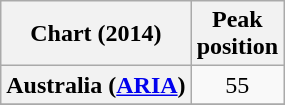<table class="wikitable plainrowheaders" style="text-align:center;">
<tr>
<th scope="col">Chart (2014)</th>
<th scope="col">Peak<br>position</th>
</tr>
<tr>
<th scope="row">Australia (<a href='#'>ARIA</a>)</th>
<td>55</td>
</tr>
<tr>
</tr>
</table>
